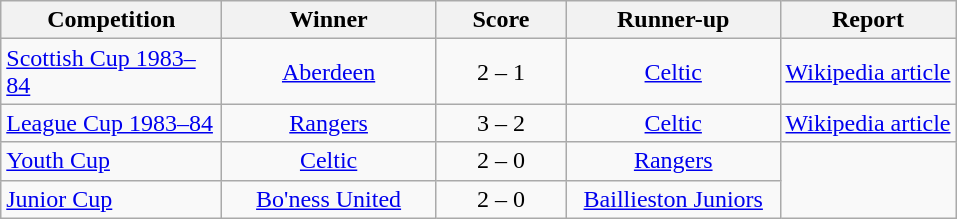<table class="wikitable" style="text-align: center;">
<tr>
<th width=140>Competition</th>
<th width=135>Winner</th>
<th width=80>Score</th>
<th width=135>Runner-up</th>
<th>Report</th>
</tr>
<tr>
<td align=left><a href='#'>Scottish Cup 1983–84</a></td>
<td><a href='#'>Aberdeen</a></td>
<td>2 – 1 </td>
<td><a href='#'>Celtic</a></td>
<td><a href='#'>Wikipedia article</a></td>
</tr>
<tr>
<td align=left><a href='#'>League Cup 1983–84</a></td>
<td><a href='#'>Rangers</a></td>
<td>3 – 2 </td>
<td><a href='#'>Celtic</a></td>
<td><a href='#'>Wikipedia article</a></td>
</tr>
<tr>
<td align=left><a href='#'>Youth Cup</a></td>
<td><a href='#'>Celtic</a></td>
<td>2 – 0 </td>
<td><a href='#'>Rangers</a></td>
</tr>
<tr>
<td align=left><a href='#'>Junior Cup</a></td>
<td><a href='#'>Bo'ness United</a></td>
<td>2 – 0</td>
<td><a href='#'>Baillieston Juniors</a></td>
</tr>
</table>
